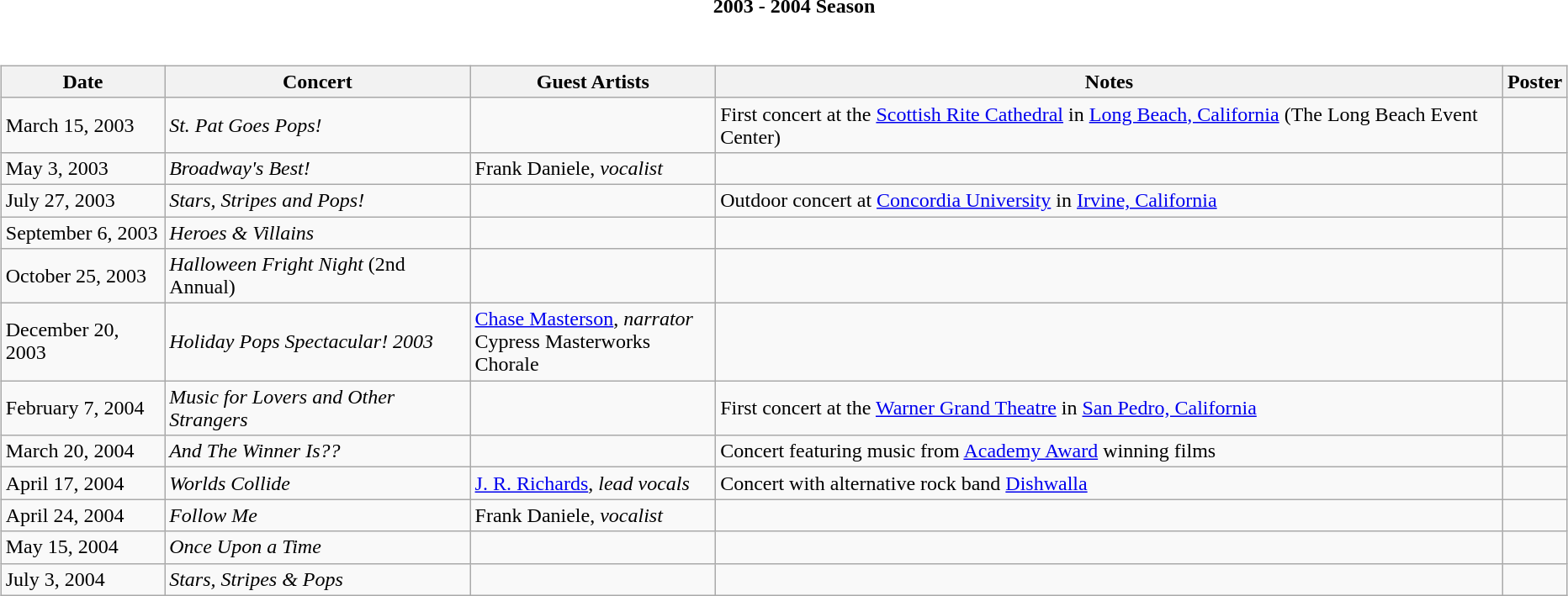<table class="collapsible collapsed">
<tr>
<th><span>2003 - 2004 Season</span></th>
</tr>
<tr>
<td><br><table class="wikitable">
<tr>
<th>Date</th>
<th>Concert</th>
<th>Guest Artists</th>
<th>Notes</th>
<th>Poster</th>
</tr>
<tr>
<td>March 15, 2003</td>
<td><em>St. Pat Goes Pops!</em></td>
<td></td>
<td>First concert at the <a href='#'>Scottish Rite Cathedral</a> in <a href='#'>Long Beach, California</a> (The Long Beach Event Center)</td>
<td></td>
</tr>
<tr>
<td>May 3, 2003</td>
<td><em>Broadway's Best!</em></td>
<td>Frank Daniele, <em>vocalist</em></td>
<td></td>
<td></td>
</tr>
<tr>
<td>July 27, 2003</td>
<td><em>Stars, Stripes and Pops!</em></td>
<td></td>
<td>Outdoor concert at <a href='#'>Concordia University</a> in <a href='#'>Irvine, California</a></td>
<td></td>
</tr>
<tr>
<td>September 6, 2003</td>
<td><em>Heroes & Villains</em></td>
<td></td>
<td></td>
<td></td>
</tr>
<tr>
<td>October 25, 2003</td>
<td><em>Halloween Fright Night</em> (2nd Annual)</td>
<td></td>
<td></td>
<td></td>
</tr>
<tr>
<td>December 20, 2003</td>
<td><em>Holiday Pops Spectacular! 2003</em></td>
<td><a href='#'>Chase Masterson</a>, <em>narrator</em><br>Cypress Masterworks Chorale</td>
<td></td>
<td></td>
</tr>
<tr>
<td>February 7, 2004</td>
<td><em>Music for Lovers and Other Strangers</em></td>
<td></td>
<td>First concert at the <a href='#'>Warner Grand Theatre</a> in <a href='#'>San Pedro, California</a></td>
<td></td>
</tr>
<tr>
<td>March 20, 2004</td>
<td><em>And The Winner Is??</em></td>
<td></td>
<td>Concert featuring music from <a href='#'>Academy Award</a> winning films</td>
<td></td>
</tr>
<tr>
<td>April 17, 2004 </td>
<td><em>Worlds Collide</em></td>
<td><a href='#'>J. R. Richards</a>, <em>lead vocals</em></td>
<td>Concert with alternative rock band <a href='#'>Dishwalla</a></td>
<td></td>
</tr>
<tr>
<td>April 24, 2004</td>
<td><em>Follow Me</em></td>
<td>Frank Daniele, <em>vocalist</em></td>
<td></td>
<td></td>
</tr>
<tr>
<td>May 15, 2004</td>
<td><em>Once Upon a Time</em></td>
<td></td>
<td></td>
<td></td>
</tr>
<tr>
<td>July 3, 2004</td>
<td><em>Stars, Stripes & Pops</em></td>
<td></td>
<td></td>
<td></td>
</tr>
</table>
</td>
</tr>
</table>
